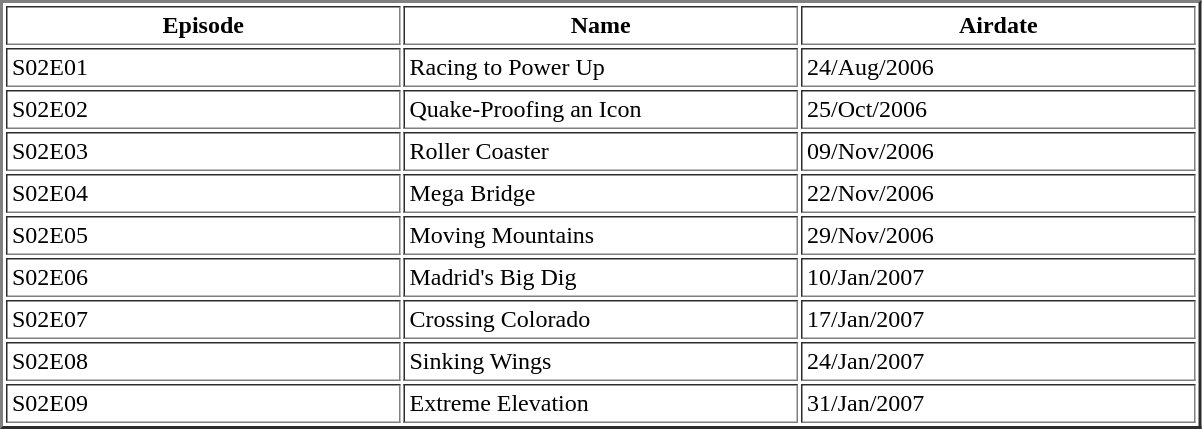<table border="2" cellpadding="3">
<tr>
<th style="width: 255px;">Episode</th>
<th style="width: 255px;">Name</th>
<th style="width: 255px;">Airdate</th>
</tr>
<tr>
<td>S02E01</td>
<td>Racing to Power Up</td>
<td>24/Aug/2006</td>
</tr>
<tr>
<td>S02E02</td>
<td>Quake-Proofing an Icon</td>
<td>25/Oct/2006</td>
</tr>
<tr>
<td>S02E03</td>
<td>Roller Coaster</td>
<td>09/Nov/2006</td>
</tr>
<tr>
<td>S02E04</td>
<td>Mega Bridge</td>
<td>22/Nov/2006</td>
</tr>
<tr>
<td>S02E05</td>
<td>Moving Mountains</td>
<td>29/Nov/2006</td>
</tr>
<tr>
<td>S02E06</td>
<td>Madrid's Big Dig</td>
<td>10/Jan/2007</td>
</tr>
<tr>
<td>S02E07</td>
<td>Crossing Colorado</td>
<td>17/Jan/2007</td>
</tr>
<tr>
<td>S02E08</td>
<td>Sinking Wings</td>
<td>24/Jan/2007</td>
</tr>
<tr>
<td>S02E09</td>
<td>Extreme Elevation</td>
<td>31/Jan/2007</td>
</tr>
</table>
